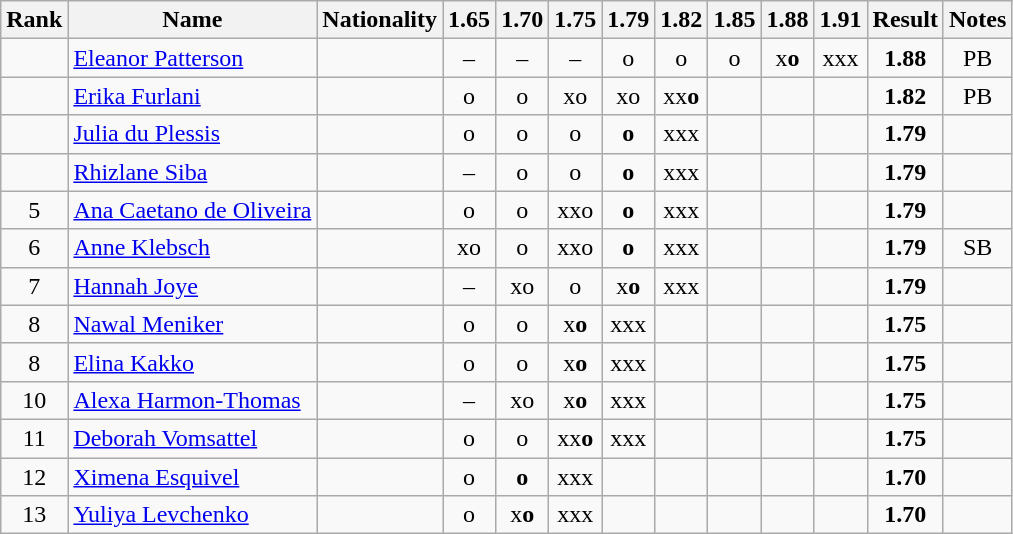<table class="wikitable sortable" style="text-align:center">
<tr>
<th>Rank</th>
<th>Name</th>
<th>Nationality</th>
<th>1.65</th>
<th>1.70</th>
<th>1.75</th>
<th>1.79</th>
<th>1.82</th>
<th>1.85</th>
<th>1.88</th>
<th>1.91</th>
<th>Result</th>
<th>Notes</th>
</tr>
<tr>
<td></td>
<td align=left><a href='#'>Eleanor Patterson</a></td>
<td align=left></td>
<td>–</td>
<td>–</td>
<td>–</td>
<td>o</td>
<td>o</td>
<td>o</td>
<td>x<strong>o</strong></td>
<td>xxx</td>
<td><strong>1.88</strong></td>
<td>PB</td>
</tr>
<tr>
<td></td>
<td align=left><a href='#'>Erika Furlani</a></td>
<td align=left></td>
<td>o</td>
<td>o</td>
<td>xo</td>
<td>xo</td>
<td>xx<strong>o</strong></td>
<td></td>
<td></td>
<td></td>
<td><strong>1.82</strong></td>
<td>PB</td>
</tr>
<tr>
<td></td>
<td align=left><a href='#'>Julia du Plessis</a></td>
<td align=left></td>
<td>o</td>
<td>o</td>
<td>o</td>
<td><strong>o</strong></td>
<td>xxx</td>
<td></td>
<td></td>
<td></td>
<td><strong>1.79</strong></td>
<td></td>
</tr>
<tr>
<td></td>
<td align=left><a href='#'>Rhizlane Siba</a></td>
<td align=left></td>
<td>–</td>
<td>o</td>
<td>o</td>
<td><strong>o</strong></td>
<td>xxx</td>
<td></td>
<td></td>
<td></td>
<td><strong>1.79</strong></td>
<td></td>
</tr>
<tr>
<td>5</td>
<td align=left><a href='#'>Ana Caetano de Oliveira</a></td>
<td align=left></td>
<td>o</td>
<td>o</td>
<td>xxo</td>
<td><strong>o</strong></td>
<td>xxx</td>
<td></td>
<td></td>
<td></td>
<td><strong>1.79</strong></td>
<td></td>
</tr>
<tr>
<td>6</td>
<td align=left><a href='#'>Anne Klebsch</a></td>
<td align=left></td>
<td>xo</td>
<td>o</td>
<td>xxo</td>
<td><strong>o</strong></td>
<td>xxx</td>
<td></td>
<td></td>
<td></td>
<td><strong>1.79</strong></td>
<td>SB</td>
</tr>
<tr>
<td>7</td>
<td align=left><a href='#'>Hannah Joye</a></td>
<td align=left></td>
<td>–</td>
<td>xo</td>
<td>o</td>
<td>x<strong>o</strong></td>
<td>xxx</td>
<td></td>
<td></td>
<td></td>
<td><strong>1.79</strong></td>
<td></td>
</tr>
<tr>
<td>8</td>
<td align=left><a href='#'>Nawal Meniker</a></td>
<td align=left></td>
<td>o</td>
<td>o</td>
<td>x<strong>o</strong></td>
<td>xxx</td>
<td></td>
<td></td>
<td></td>
<td></td>
<td><strong>1.75</strong></td>
<td></td>
</tr>
<tr>
<td>8</td>
<td align=left><a href='#'>Elina Kakko</a></td>
<td align=left></td>
<td>o</td>
<td>o</td>
<td>x<strong>o</strong></td>
<td>xxx</td>
<td></td>
<td></td>
<td></td>
<td></td>
<td><strong>1.75</strong></td>
<td></td>
</tr>
<tr>
<td>10</td>
<td align=left><a href='#'>Alexa Harmon-Thomas</a></td>
<td align=left></td>
<td>–</td>
<td>xo</td>
<td>x<strong>o</strong></td>
<td>xxx</td>
<td></td>
<td></td>
<td></td>
<td></td>
<td><strong>1.75</strong></td>
<td></td>
</tr>
<tr>
<td>11</td>
<td align=left><a href='#'>Deborah Vomsattel</a></td>
<td align=left></td>
<td>o</td>
<td>o</td>
<td>xx<strong>o</strong></td>
<td>xxx</td>
<td></td>
<td></td>
<td></td>
<td></td>
<td><strong>1.75</strong></td>
<td></td>
</tr>
<tr>
<td>12</td>
<td align=left><a href='#'>Ximena Esquivel</a></td>
<td align=left></td>
<td>o</td>
<td><strong>o</strong></td>
<td>xxx</td>
<td></td>
<td></td>
<td></td>
<td></td>
<td></td>
<td><strong>1.70</strong></td>
<td></td>
</tr>
<tr>
<td>13</td>
<td align=left><a href='#'>Yuliya Levchenko</a></td>
<td align=left></td>
<td>o</td>
<td>x<strong>o</strong></td>
<td>xxx</td>
<td></td>
<td></td>
<td></td>
<td></td>
<td></td>
<td><strong>1.70</strong></td>
<td></td>
</tr>
</table>
